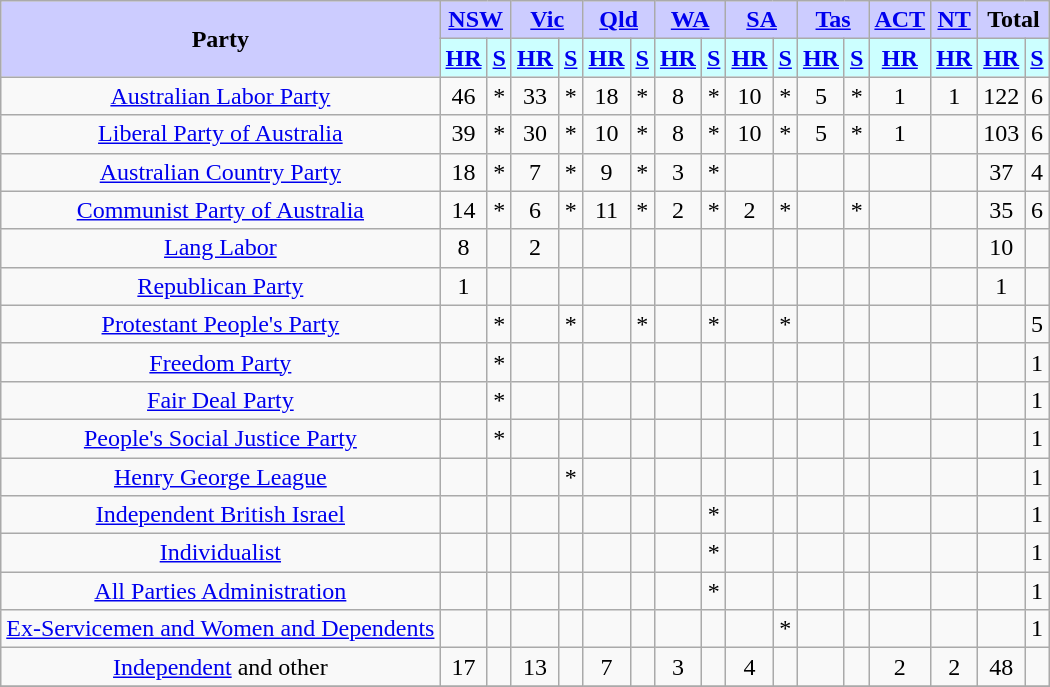<table class="wikitable" style="text-align:center">
<tr>
<th rowspan="2" style="background:#ccf;">Party</th>
<th colspan="2" style="background:#ccf;"><a href='#'>NSW</a></th>
<th colspan="2" style="background:#ccf;"><a href='#'>Vic</a></th>
<th colspan="2" style="background:#ccf;"><a href='#'>Qld</a></th>
<th colspan="2" style="background:#ccf;"><a href='#'>WA</a></th>
<th colspan="2" style="background:#ccf;"><a href='#'>SA</a></th>
<th colspan="2" style="background:#ccf;"><a href='#'>Tas</a></th>
<th style="background:#ccf;"><a href='#'>ACT</a></th>
<th style="background:#ccf;"><a href='#'>NT</a></th>
<th colspan="2" style="background:#ccf;">Total</th>
</tr>
<tr>
<th style="background:#ccffff;"><a href='#'>HR</a></th>
<th style="background:#ccffff;"><a href='#'>S</a></th>
<th style="background:#ccffff;"><a href='#'>HR</a></th>
<th style="background:#ccffff;"><a href='#'>S</a></th>
<th style="background:#ccffff;"><a href='#'>HR</a></th>
<th style="background:#ccffff;"><a href='#'>S</a></th>
<th style="background:#ccffff;"><a href='#'>HR</a></th>
<th style="background:#ccffff;"><a href='#'>S</a></th>
<th style="background:#ccffff;"><a href='#'>HR</a></th>
<th style="background:#ccffff;"><a href='#'>S</a></th>
<th style="background:#ccffff;"><a href='#'>HR</a></th>
<th style="background:#ccffff;"><a href='#'>S</a></th>
<th style="background:#ccffff;"><a href='#'>HR</a></th>
<th style="background:#ccffff;"><a href='#'>HR</a></th>
<th style="background:#ccffff;"><a href='#'>HR</a></th>
<th style="background:#ccffff;"><a href='#'>S</a></th>
</tr>
<tr>
<td style="font-size:100%;"><a href='#'>Australian Labor Party</a></td>
<td>46</td>
<td>*</td>
<td>33</td>
<td>*</td>
<td>18</td>
<td>*</td>
<td>8</td>
<td>*</td>
<td>10</td>
<td>*</td>
<td>5</td>
<td>*</td>
<td>1</td>
<td>1</td>
<td>122</td>
<td>6</td>
</tr>
<tr>
<td style="font-size:100%;"><a href='#'>Liberal Party of Australia</a></td>
<td>39</td>
<td>*</td>
<td>30</td>
<td>*</td>
<td>10</td>
<td>*</td>
<td>8</td>
<td>*</td>
<td>10</td>
<td>*</td>
<td>5</td>
<td>*</td>
<td>1</td>
<td></td>
<td>103</td>
<td>6</td>
</tr>
<tr>
<td style="font-size:100%;"><a href='#'>Australian Country Party</a></td>
<td>18</td>
<td>*</td>
<td>7</td>
<td>*</td>
<td>9</td>
<td>*</td>
<td>3</td>
<td>*</td>
<td></td>
<td></td>
<td></td>
<td></td>
<td></td>
<td></td>
<td>37</td>
<td>4</td>
</tr>
<tr>
<td style="font-size:100%;"><a href='#'>Communist Party of Australia</a></td>
<td>14</td>
<td>*</td>
<td>6</td>
<td>*</td>
<td>11</td>
<td>*</td>
<td>2</td>
<td>*</td>
<td>2</td>
<td>*</td>
<td></td>
<td>*</td>
<td></td>
<td></td>
<td>35</td>
<td>6</td>
</tr>
<tr>
<td style="font-size:100%;"><a href='#'>Lang Labor</a></td>
<td>8</td>
<td></td>
<td>2</td>
<td></td>
<td></td>
<td></td>
<td></td>
<td></td>
<td></td>
<td></td>
<td></td>
<td></td>
<td></td>
<td></td>
<td>10</td>
<td></td>
</tr>
<tr>
<td style="font-size:100%;"><a href='#'>Republican Party</a></td>
<td>1</td>
<td></td>
<td></td>
<td></td>
<td></td>
<td></td>
<td></td>
<td></td>
<td></td>
<td></td>
<td></td>
<td></td>
<td></td>
<td></td>
<td>1</td>
<td></td>
</tr>
<tr>
<td style="font-size:100%;"><a href='#'>Protestant People's Party</a></td>
<td></td>
<td>*</td>
<td></td>
<td>*</td>
<td></td>
<td>*</td>
<td></td>
<td>*</td>
<td></td>
<td>*</td>
<td></td>
<td></td>
<td></td>
<td></td>
<td></td>
<td>5</td>
</tr>
<tr>
<td style="font-size:100%;"><a href='#'>Freedom Party</a></td>
<td></td>
<td>*</td>
<td></td>
<td></td>
<td></td>
<td></td>
<td></td>
<td></td>
<td></td>
<td></td>
<td></td>
<td></td>
<td></td>
<td></td>
<td></td>
<td>1</td>
</tr>
<tr>
<td style="font-size:100%;"><a href='#'>Fair Deal Party</a></td>
<td></td>
<td>*</td>
<td></td>
<td></td>
<td></td>
<td></td>
<td></td>
<td></td>
<td></td>
<td></td>
<td></td>
<td></td>
<td></td>
<td></td>
<td></td>
<td>1</td>
</tr>
<tr>
<td style="font-size:100%;"><a href='#'>People's Social Justice Party</a></td>
<td></td>
<td>*</td>
<td></td>
<td></td>
<td></td>
<td></td>
<td></td>
<td></td>
<td></td>
<td></td>
<td></td>
<td></td>
<td></td>
<td></td>
<td></td>
<td>1</td>
</tr>
<tr>
<td style="font-size:100%;"><a href='#'>Henry George League</a></td>
<td></td>
<td></td>
<td></td>
<td>*</td>
<td></td>
<td></td>
<td></td>
<td></td>
<td></td>
<td></td>
<td></td>
<td></td>
<td></td>
<td></td>
<td></td>
<td>1</td>
</tr>
<tr>
<td style="font-size:100%;"><a href='#'>Independent British Israel</a></td>
<td></td>
<td></td>
<td></td>
<td></td>
<td></td>
<td></td>
<td></td>
<td>*</td>
<td></td>
<td></td>
<td></td>
<td></td>
<td></td>
<td></td>
<td></td>
<td>1</td>
</tr>
<tr>
<td style="font-size:100%;"><a href='#'>Individualist</a></td>
<td></td>
<td></td>
<td></td>
<td></td>
<td></td>
<td></td>
<td></td>
<td>*</td>
<td></td>
<td></td>
<td></td>
<td></td>
<td></td>
<td></td>
<td></td>
<td>1</td>
</tr>
<tr>
<td style="font-size:100%;"><a href='#'>All Parties Administration</a></td>
<td></td>
<td></td>
<td></td>
<td></td>
<td></td>
<td></td>
<td></td>
<td>*</td>
<td></td>
<td></td>
<td></td>
<td></td>
<td></td>
<td></td>
<td></td>
<td>1</td>
</tr>
<tr>
<td style="font-size:100%;"><a href='#'>Ex-Servicemen and Women and Dependents</a></td>
<td></td>
<td></td>
<td></td>
<td></td>
<td></td>
<td></td>
<td></td>
<td></td>
<td></td>
<td>*</td>
<td></td>
<td></td>
<td></td>
<td></td>
<td></td>
<td>1</td>
</tr>
<tr>
<td style="font-size:100%;"><a href='#'>Independent</a> and other</td>
<td>17</td>
<td></td>
<td>13</td>
<td></td>
<td>7</td>
<td></td>
<td>3</td>
<td></td>
<td>4</td>
<td></td>
<td></td>
<td></td>
<td>2</td>
<td>2</td>
<td>48</td>
<td></td>
</tr>
<tr>
</tr>
</table>
